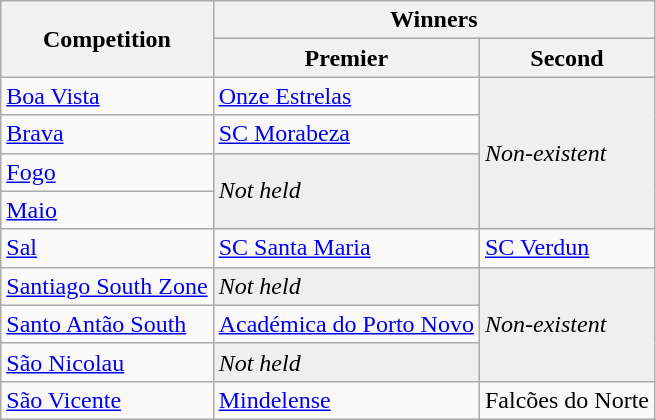<table class="wikitable">
<tr>
<th rowspan=2>Competition</th>
<th colspan=2>Winners</th>
</tr>
<tr>
<th>Premier</th>
<th>Second</th>
</tr>
<tr>
<td><a href='#'>Boa Vista</a></td>
<td><a href='#'>Onze Estrelas</a></td>
<td rowspan=4 bgcolor=EFEFEF><em>Non-existent</em></td>
</tr>
<tr>
<td><a href='#'>Brava</a></td>
<td><a href='#'>SC Morabeza</a></td>
</tr>
<tr>
<td><a href='#'>Fogo</a></td>
<td rowspan=2 bgcolor=EFEFEF><em>Not held</em></td>
</tr>
<tr>
<td><a href='#'>Maio</a></td>
</tr>
<tr>
<td><a href='#'>Sal</a></td>
<td><a href='#'>SC Santa Maria</a></td>
<td><a href='#'>SC Verdun</a></td>
</tr>
<tr>
<td><a href='#'>Santiago South Zone</a></td>
<td bgcolor=EFEFEF><em>Not held</em></td>
<td rowspan=3 bgcolor=EFEFEF><em>Non-existent</em></td>
</tr>
<tr>
<td><a href='#'>Santo Antão South</a></td>
<td><a href='#'>Académica do Porto Novo</a></td>
</tr>
<tr>
<td><a href='#'>São Nicolau</a></td>
<td bgcolor=EFEFEF><em>Not held</em></td>
</tr>
<tr>
<td><a href='#'>São Vicente</a></td>
<td><a href='#'>Mindelense</a></td>
<td>Falcões do Norte</td>
</tr>
</table>
